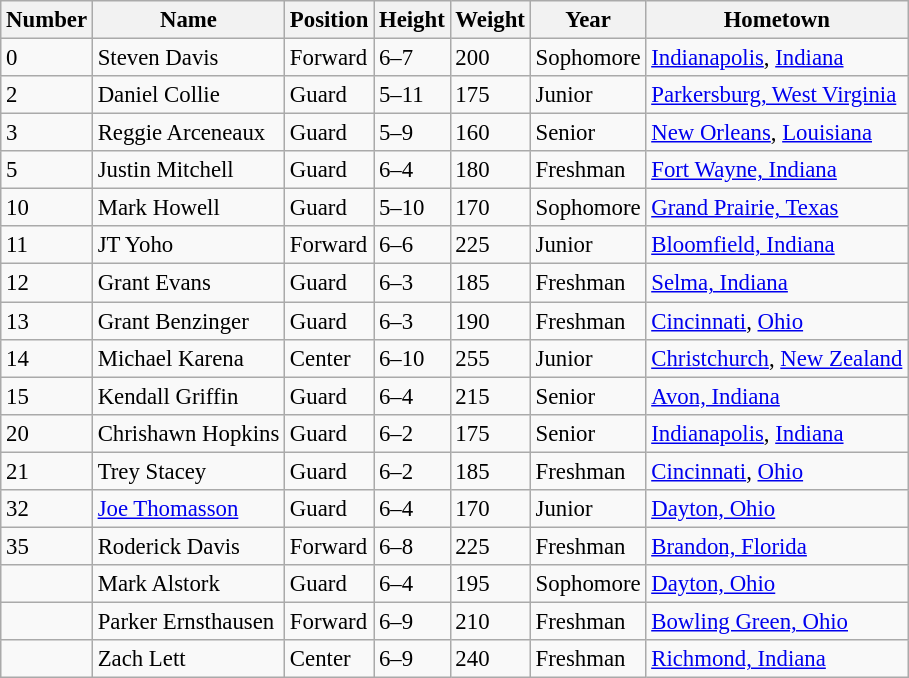<table class="wikitable sortable" style="font-size: 95%;">
<tr>
<th>Number</th>
<th>Name</th>
<th>Position</th>
<th>Height</th>
<th>Weight</th>
<th>Year</th>
<th>Hometown</th>
</tr>
<tr>
<td>0</td>
<td>Steven Davis</td>
<td>Forward</td>
<td>6–7</td>
<td>200</td>
<td>Sophomore</td>
<td><a href='#'>Indianapolis</a>, <a href='#'>Indiana</a></td>
</tr>
<tr>
<td>2</td>
<td>Daniel Collie</td>
<td>Guard</td>
<td>5–11</td>
<td>175</td>
<td>Junior</td>
<td><a href='#'>Parkersburg, West Virginia</a></td>
</tr>
<tr>
<td>3</td>
<td>Reggie Arceneaux</td>
<td>Guard</td>
<td>5–9</td>
<td>160</td>
<td>Senior</td>
<td><a href='#'>New Orleans</a>, <a href='#'>Louisiana</a></td>
</tr>
<tr>
<td>5</td>
<td>Justin Mitchell</td>
<td>Guard</td>
<td>6–4</td>
<td>180</td>
<td>Freshman</td>
<td><a href='#'>Fort Wayne, Indiana</a></td>
</tr>
<tr>
<td>10</td>
<td>Mark Howell</td>
<td>Guard</td>
<td>5–10</td>
<td>170</td>
<td>Sophomore</td>
<td><a href='#'>Grand Prairie, Texas</a></td>
</tr>
<tr>
<td>11</td>
<td>JT Yoho</td>
<td>Forward</td>
<td>6–6</td>
<td>225</td>
<td>Junior</td>
<td><a href='#'>Bloomfield, Indiana</a></td>
</tr>
<tr>
<td>12</td>
<td>Grant Evans</td>
<td>Guard</td>
<td>6–3</td>
<td>185</td>
<td>Freshman</td>
<td><a href='#'>Selma, Indiana</a></td>
</tr>
<tr>
<td>13</td>
<td>Grant Benzinger</td>
<td>Guard</td>
<td>6–3</td>
<td>190</td>
<td>Freshman</td>
<td><a href='#'>Cincinnati</a>, <a href='#'>Ohio</a></td>
</tr>
<tr>
<td>14</td>
<td>Michael Karena</td>
<td>Center</td>
<td>6–10</td>
<td>255</td>
<td>Junior</td>
<td><a href='#'>Christchurch</a>, <a href='#'>New Zealand</a></td>
</tr>
<tr>
<td>15</td>
<td>Kendall Griffin</td>
<td>Guard</td>
<td>6–4</td>
<td>215</td>
<td>Senior</td>
<td><a href='#'>Avon, Indiana</a></td>
</tr>
<tr>
<td>20</td>
<td>Chrishawn Hopkins</td>
<td>Guard</td>
<td>6–2</td>
<td>175</td>
<td>Senior</td>
<td><a href='#'>Indianapolis</a>, <a href='#'>Indiana</a></td>
</tr>
<tr>
<td>21</td>
<td>Trey Stacey</td>
<td>Guard</td>
<td>6–2</td>
<td>185</td>
<td>Freshman</td>
<td><a href='#'>Cincinnati</a>, <a href='#'>Ohio</a></td>
</tr>
<tr>
<td>32</td>
<td><a href='#'>Joe Thomasson</a></td>
<td>Guard</td>
<td>6–4</td>
<td>170</td>
<td>Junior</td>
<td><a href='#'>Dayton, Ohio</a></td>
</tr>
<tr>
<td>35</td>
<td>Roderick Davis</td>
<td>Forward</td>
<td>6–8</td>
<td>225</td>
<td>Freshman</td>
<td><a href='#'>Brandon, Florida</a></td>
</tr>
<tr>
<td></td>
<td>Mark Alstork</td>
<td>Guard</td>
<td>6–4</td>
<td>195</td>
<td>Sophomore</td>
<td><a href='#'>Dayton, Ohio</a></td>
</tr>
<tr>
<td></td>
<td>Parker Ernsthausen</td>
<td>Forward</td>
<td>6–9</td>
<td>210</td>
<td>Freshman</td>
<td><a href='#'>Bowling Green, Ohio</a></td>
</tr>
<tr>
<td></td>
<td>Zach Lett</td>
<td>Center</td>
<td>6–9</td>
<td>240</td>
<td>Freshman</td>
<td><a href='#'>Richmond, Indiana</a></td>
</tr>
</table>
